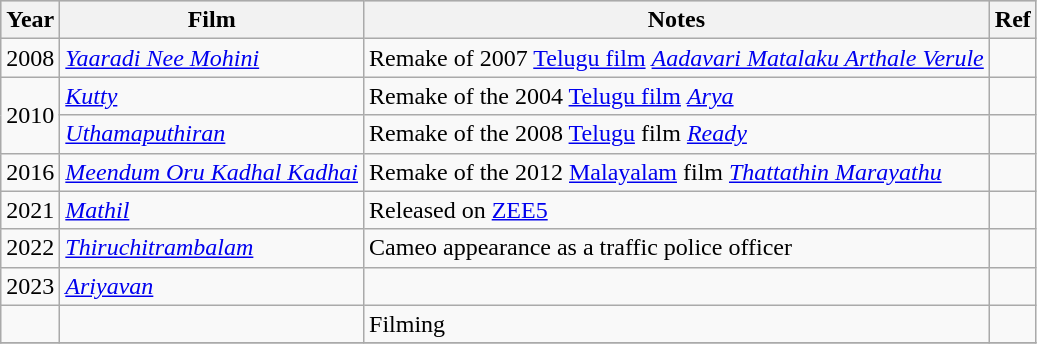<table class="wikitable">
<tr style="background:#ccc; text-align:center;">
<th>Year</th>
<th>Film</th>
<th>Notes</th>
<th>Ref</th>
</tr>
<tr>
<td>2008</td>
<td><em><a href='#'>Yaaradi Nee Mohini</a></em></td>
<td>Remake of 2007 <a href='#'>Telugu film</a> <em><a href='#'>Aadavari Matalaku Arthale Verule</a></em></td>
<td></td>
</tr>
<tr>
<td rowspan="2">2010</td>
<td><em><a href='#'>Kutty</a></em></td>
<td>Remake of the 2004 <a href='#'>Telugu film</a> <em><a href='#'>Arya</a></em></td>
<td></td>
</tr>
<tr>
<td><em><a href='#'>Uthamaputhiran</a></em></td>
<td>Remake of the 2008 <a href='#'>Telugu</a> film <em><a href='#'>Ready</a></em></td>
<td></td>
</tr>
<tr>
<td rowspan="1">2016</td>
<td><em><a href='#'>Meendum Oru Kadhal Kadhai</a></em></td>
<td>Remake of the 2012 <a href='#'>Malayalam</a> film <em><a href='#'>Thattathin Marayathu</a></em></td>
<td></td>
</tr>
<tr>
<td>2021</td>
<td><em><a href='#'>Mathil</a></em></td>
<td>Released on <a href='#'>ZEE5</a></td>
<td></td>
</tr>
<tr>
<td>2022</td>
<td><em><a href='#'>Thiruchitrambalam</a></em></td>
<td>Cameo appearance as a traffic police officer</td>
<td></td>
</tr>
<tr>
<td>2023</td>
<td><em><a href='#'>Ariyavan</a></em></td>
<td></td>
<td></td>
</tr>
<tr>
<td></td>
<td></td>
<td>Filming</td>
<td></td>
</tr>
<tr>
</tr>
</table>
